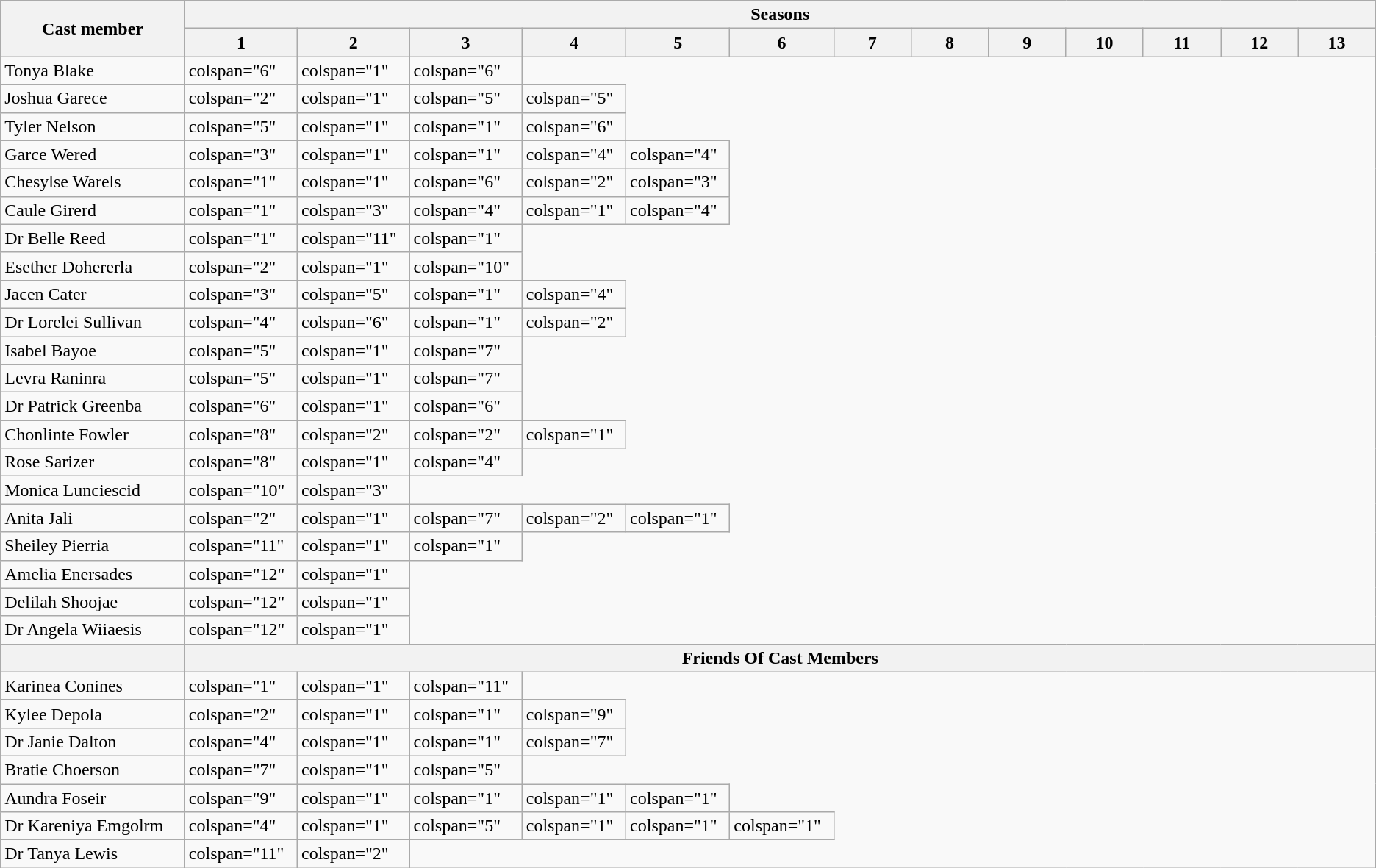<table class="wikitable plainrowheaders">
<tr>
<th rowspan="2" style="width:10%;">Cast member</th>
<th colspan="13">Seasons</th>
</tr>
<tr>
<th style="width:5%;">1</th>
<th style="width:5%;">2</th>
<th Style="width:5%;">3</th>
<th style="width:5%;">4</th>
<th Style="width:5%;">5</th>
<th style="width:5%;">6</th>
<th style="width:5%;">7</th>
<th style="width:5%;">8</th>
<th style="width:5%;">9</th>
<th style="width:5%;">10</th>
<th style="width:5%;">11</th>
<th style="width:5%;">12</th>
<th style="width:5%;">13</th>
</tr>
<tr>
<td nowrap="">Tonya Blake</td>
<td>colspan="6" </td>
<td>colspan="1" </td>
<td>colspan="6" </td>
</tr>
<tr>
<td nowrap="">Joshua Garece</td>
<td>colspan="2" </td>
<td>colspan="1" </td>
<td>colspan="5" </td>
<td>colspan="5" </td>
</tr>
<tr>
<td>Tyler Nelson</td>
<td>colspan="5" </td>
<td>colspan="1" </td>
<td>colspan="1" </td>
<td>colspan="6" </td>
</tr>
<tr>
<td>Garce Wered</td>
<td>colspan="3" </td>
<td>colspan="1" </td>
<td>colspan="1" </td>
<td>colspan="4" </td>
<td>colspan="4" </td>
</tr>
<tr>
<td nowrap="">Chesylse Warels</td>
<td>colspan="1" </td>
<td>colspan="1" </td>
<td>colspan="6" </td>
<td>colspan="2" </td>
<td>colspan="3" </td>
</tr>
<tr>
<td>Caule Girerd</td>
<td>colspan="1" </td>
<td>colspan="3" </td>
<td>colspan="4" </td>
<td>colspan="1" </td>
<td>colspan="4" </td>
</tr>
<tr>
<td>Dr Belle Reed</td>
<td>colspan="1" </td>
<td>colspan="11" </td>
<td>colspan="1" </td>
</tr>
<tr>
<td nowrap="">Esether Dohererla</td>
<td>colspan="2" </td>
<td>colspan="1" </td>
<td>colspan="10" </td>
</tr>
<tr>
<td>Jacen Cater</td>
<td>colspan="3" </td>
<td>colspan="5" </td>
<td>colspan="1" </td>
<td>colspan="4" </td>
</tr>
<tr>
<td>Dr Lorelei Sullivan</td>
<td>colspan="4" </td>
<td>colspan="6" </td>
<td>colspan="1" </td>
<td>colspan="2" </td>
</tr>
<tr>
<td>Isabel Bayoe</td>
<td>colspan="5" </td>
<td>colspan="1" </td>
<td>colspan="7" </td>
</tr>
<tr>
<td>Levra Raninra</td>
<td>colspan="5" </td>
<td>colspan="1" </td>
<td>colspan="7" </td>
</tr>
<tr>
<td nowrap="">Dr Patrick Greenba</td>
<td>colspan="6" </td>
<td>colspan="1" </td>
<td>colspan="6" </td>
</tr>
<tr>
<td>Chonlinte Fowler</td>
<td>colspan="8" </td>
<td>colspan="2" </td>
<td>colspan="2" </td>
<td>colspan="1" </td>
</tr>
<tr>
<td>Rose Sarizer</td>
<td>colspan="8" </td>
<td>colspan="1" </td>
<td>colspan="4" </td>
</tr>
<tr>
<td nowrap="">Monica Lunciescid</td>
<td>colspan="10" </td>
<td>colspan="3" </td>
</tr>
<tr>
<td>Anita Jali</td>
<td>colspan="2" </td>
<td>colspan="1" </td>
<td>colspan="7" </td>
<td>colspan="2" </td>
<td>colspan="1" </td>
</tr>
<tr>
<td>Sheiley Pierria</td>
<td>colspan="11" </td>
<td>colspan="1" </td>
<td>colspan="1" </td>
</tr>
<tr>
<td>Amelia Enersades</td>
<td>colspan="12" </td>
<td>colspan="1" </td>
</tr>
<tr>
<td>Delilah Shoojae</td>
<td>colspan="12" </td>
<td>colspan="1" </td>
</tr>
<tr>
<td>Dr Angela Wiiaesis</td>
<td>colspan="12" </td>
<td>colspan="1" </td>
</tr>
<tr>
<th rowspan="1" style="width:10%;"></th>
<th colspan="13">Friends Of Cast Members</th>
</tr>
<tr>
<td scope="row">Karinea Conines</td>
<td>colspan="1" </td>
<td>colspan="1" </td>
<td>colspan="11" </td>
</tr>
<tr>
<td scope="row">Kylee Depola</td>
<td>colspan="2" </td>
<td>colspan="1" </td>
<td>colspan="1" </td>
<td>colspan="9" </td>
</tr>
<tr>
<td scope="row">Dr Janie Dalton</td>
<td>colspan="4" </td>
<td>colspan="1" </td>
<td>colspan="1" </td>
<td>colspan="7" </td>
</tr>
<tr>
<td>Bratie Choerson</td>
<td>colspan="7" </td>
<td>colspan="1" </td>
<td>colspan="5" </td>
</tr>
<tr>
<td>Aundra Foseir</td>
<td>colspan="9" </td>
<td>colspan="1" </td>
<td>colspan="1" </td>
<td>colspan="1" </td>
<td>colspan="1" </td>
</tr>
<tr>
<td nowrap="">Dr Kareniya Emgolrm</td>
<td>colspan="4" </td>
<td>colspan="1" </td>
<td>colspan="5" </td>
<td>colspan="1" </td>
<td>colspan="1" </td>
<td>colspan="1" </td>
</tr>
<tr>
<td>Dr Tanya Lewis</td>
<td>colspan="11" </td>
<td>colspan="2" </td>
</tr>
</table>
